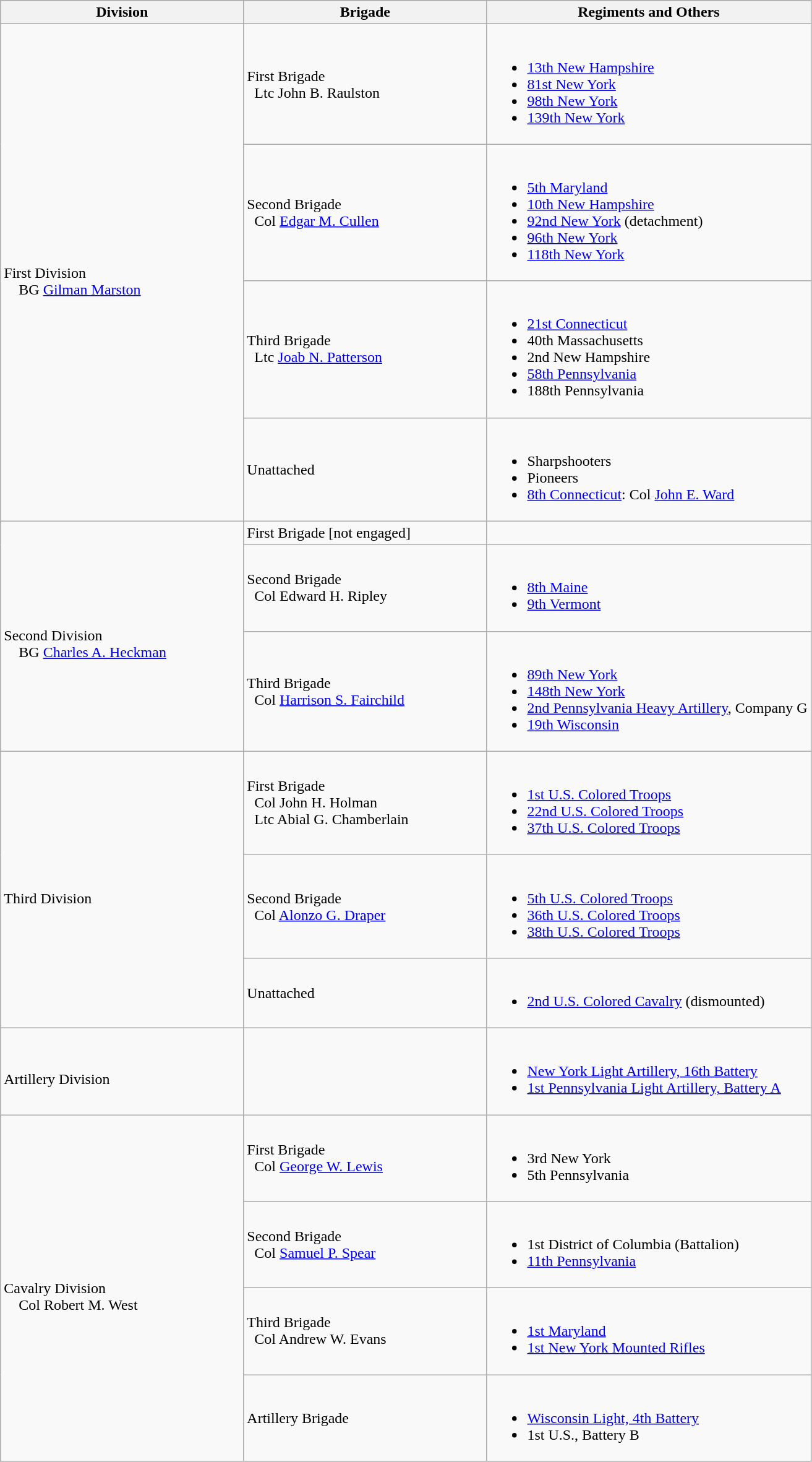<table class="wikitable">
<tr>
<th width=30%>Division</th>
<th width=30%>Brigade</th>
<th>Regiments and Others</th>
</tr>
<tr>
<td rowspan = 4><br>First Division
<br>    BG <a href='#'>Gilman Marston</a></td>
<td>First Brigade<br>  Ltc John B. Raulston</td>
<td><br><ul><li><a href='#'>13th New Hampshire</a></li><li><a href='#'>81st New York</a></li><li><a href='#'>98th New York</a></li><li><a href='#'>139th New York</a></li></ul></td>
</tr>
<tr>
<td>Second Brigade<br>  Col <a href='#'>Edgar M. Cullen</a></td>
<td><br><ul><li><a href='#'>5th Maryland</a></li><li><a href='#'>10th New Hampshire</a></li><li><a href='#'>92nd New York</a> (detachment)</li><li><a href='#'>96th New York</a></li><li><a href='#'>118th New York</a></li></ul></td>
</tr>
<tr>
<td>Third Brigade<br>  Ltc <a href='#'>Joab N. Patterson</a></td>
<td><br><ul><li><a href='#'>21st Connecticut</a></li><li>40th Massachusetts</li><li>2nd New Hampshire</li><li><a href='#'>58th Pennsylvania</a></li><li>188th Pennsylvania</li></ul></td>
</tr>
<tr>
<td>Unattached</td>
<td><br><ul><li>Sharpshooters</li><li>Pioneers</li><li><a href='#'>8th Connecticut</a>: Col <a href='#'>John E. Ward</a></li></ul></td>
</tr>
<tr>
<td rowspan=3><br>Second Division
<br>    BG <a href='#'>Charles A. Heckman</a></td>
<td>First Brigade [not engaged]</td>
<td></td>
</tr>
<tr>
<td>Second Brigade<br>  Col Edward H. Ripley</td>
<td><br><ul><li><a href='#'>8th Maine</a></li><li><a href='#'>9th Vermont</a></li></ul></td>
</tr>
<tr>
<td>Third Brigade<br>  Col <a href='#'>Harrison S. Fairchild</a></td>
<td><br><ul><li><a href='#'>89th New York</a></li><li><a href='#'>148th New York</a></li><li><a href='#'>2nd Pennsylvania Heavy Artillery</a>, Company G</li><li><a href='#'>19th Wisconsin</a></li></ul></td>
</tr>
<tr>
<td rowspan=3><br>Third Division</td>
<td>First Brigade<br>  Col John H. Holman
<br>  Ltc Abial G. Chamberlain</td>
<td><br><ul><li><a href='#'>1st U.S. Colored Troops</a></li><li><a href='#'>22nd U.S. Colored Troops</a></li><li><a href='#'>37th U.S. Colored Troops</a></li></ul></td>
</tr>
<tr>
<td>Second Brigade<br>  Col <a href='#'>Alonzo G. Draper</a></td>
<td><br><ul><li><a href='#'>5th U.S. Colored Troops</a></li><li><a href='#'>36th U.S. Colored Troops</a></li><li><a href='#'>38th U.S. Colored Troops</a></li></ul></td>
</tr>
<tr>
<td>Unattached</td>
<td><br><ul><li><a href='#'>2nd U.S. Colored Cavalry</a> (dismounted)</li></ul></td>
</tr>
<tr>
<td rowspan=1><br>Artillery Division</td>
<td></td>
<td><br><ul><li><a href='#'>New York Light Artillery, 16th Battery</a></li><li><a href='#'>1st Pennsylvania Light Artillery, Battery A</a></li></ul></td>
</tr>
<tr>
<td rowspan=4><br>Cavalry Division
<br>    Col Robert M. West</td>
<td>First Brigade<br>  Col <a href='#'>George W. Lewis</a></td>
<td><br><ul><li>3rd New York</li><li>5th Pennsylvania</li></ul></td>
</tr>
<tr>
<td>Second Brigade<br>  Col <a href='#'>Samuel P. Spear</a></td>
<td><br><ul><li>1st District of Columbia (Battalion)</li><li><a href='#'>11th Pennsylvania</a></li></ul></td>
</tr>
<tr>
<td>Third Brigade<br>  Col Andrew W. Evans</td>
<td><br><ul><li><a href='#'>1st Maryland</a></li><li><a href='#'>1st New York Mounted Rifles</a></li></ul></td>
</tr>
<tr>
<td>Artillery Brigade</td>
<td><br><ul><li><a href='#'>Wisconsin Light, 4th Battery</a></li><li>1st U.S., Battery B</li></ul></td>
</tr>
</table>
